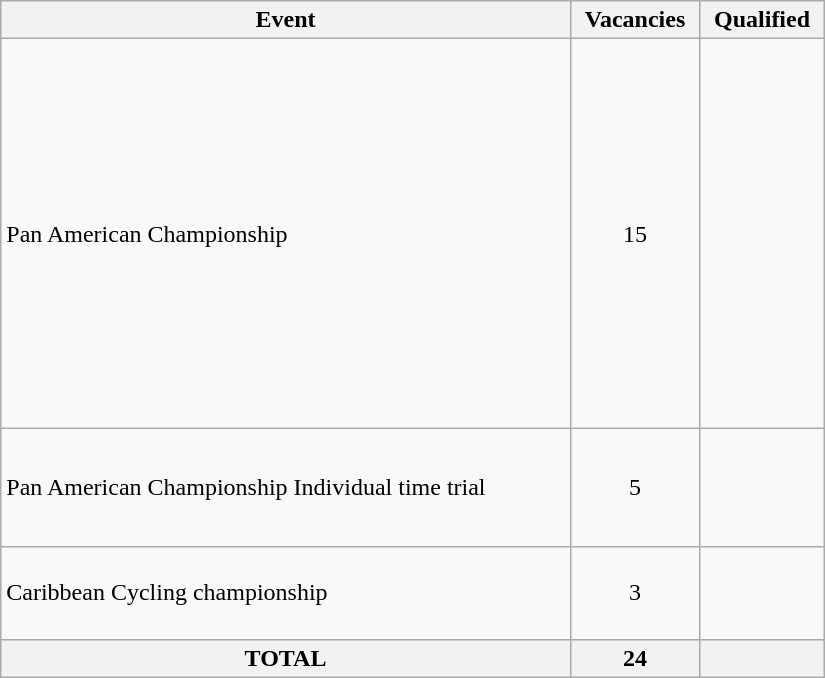<table class="wikitable" width=550>
<tr>
<th>Event</th>
<th>Vacancies</th>
<th>Qualified</th>
</tr>
<tr>
<td>Pan American Championship</td>
<td align=center>15</td>
<td><br><br><br><br><br><br><br><br><br><br><br><br><br><br></td>
</tr>
<tr>
<td>Pan American Championship Individual time trial</td>
<td align=center>5</td>
<td><br><br><br><br></td>
</tr>
<tr>
<td>Caribbean Cycling championship</td>
<td align=center>3</td>
<td><br><br><br></td>
</tr>
<tr>
<th>TOTAL</th>
<th colspan="1">24</th>
<th></th>
</tr>
</table>
